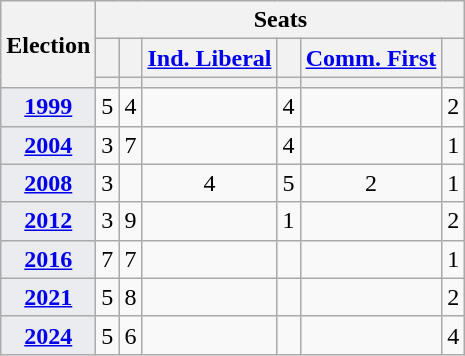<table class="wikitable">
<tr>
<th rowspan="3">Election</th>
<th colspan="8">Seats</th>
</tr>
<tr>
<th></th>
<th></th>
<th><a href='#'>Ind. Liberal</a></th>
<th></th>
<th><a href='#'>Comm. First</a></th>
<th></th>
</tr>
<tr>
<th></th>
<th></th>
<th></th>
<th></th>
<th></th>
<th></th>
</tr>
<tr>
<td align="center"; style=background:#EAECF0><strong><a href='#'>1999</a></strong></td>
<td align="center">5</td>
<td align="center">4</td>
<td></td>
<td align="center">4</td>
<td></td>
<td align="center">2</td>
</tr>
<tr>
<td align="center"; style=background:#EAECF0><strong><a href='#'>2004</a></strong></td>
<td align="center">3</td>
<td align="center">7</td>
<td></td>
<td align="center">4</td>
<td></td>
<td align="center">1</td>
</tr>
<tr>
<td align="center"; style=background:#EAECF0><strong><a href='#'>2008</a></strong></td>
<td align="center">3</td>
<td></td>
<td align="center">4</td>
<td align="center">5</td>
<td align="center">2</td>
<td align="center">1</td>
</tr>
<tr>
<td align="center"; style=background:#EAECF0><strong><a href='#'>2012</a></strong></td>
<td align="center">3</td>
<td align="center">9</td>
<td></td>
<td align="center">1</td>
<td></td>
<td align="center">2</td>
</tr>
<tr>
<td align="center"; style=background:#EAECF0><strong><a href='#'>2016</a></strong></td>
<td align="center">7</td>
<td align="center">7</td>
<td></td>
<td></td>
<td></td>
<td align="center">1</td>
</tr>
<tr>
<td align="center"; style=background:#EAECF0><strong><a href='#'>2021</a></strong></td>
<td align="center">5</td>
<td align="center">8</td>
<td></td>
<td></td>
<td></td>
<td align="center">2</td>
</tr>
<tr>
<td align="center"; style=background:#EAECF0><strong><a href='#'>2024</a></strong></td>
<td align="center">5</td>
<td align="center">6</td>
<td></td>
<td></td>
<td></td>
<td align="center">4</td>
</tr>
</table>
